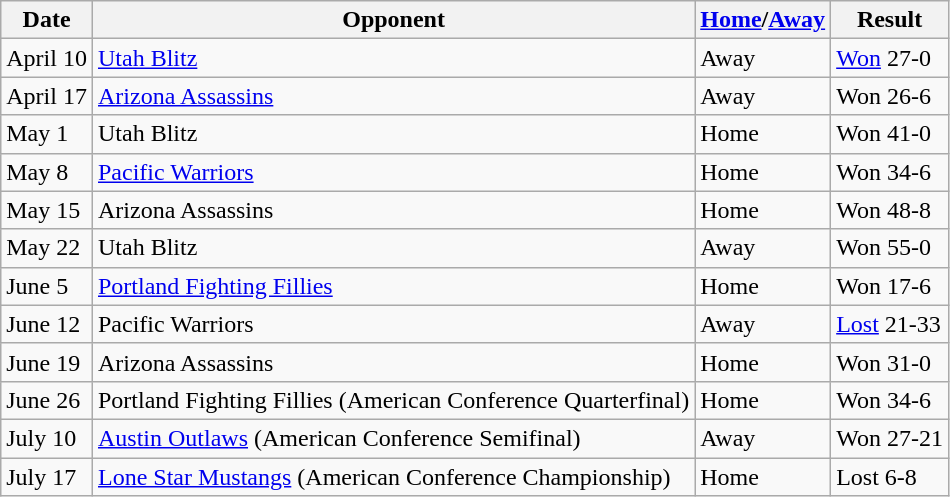<table class="wikitable">
<tr>
<th>Date</th>
<th>Opponent</th>
<th><a href='#'>Home</a>/<a href='#'>Away</a></th>
<th>Result</th>
</tr>
<tr>
<td>April 10</td>
<td><a href='#'>Utah Blitz</a></td>
<td>Away</td>
<td><a href='#'>Won</a> 27-0</td>
</tr>
<tr>
<td>April 17</td>
<td><a href='#'>Arizona Assassins</a></td>
<td>Away</td>
<td>Won 26-6</td>
</tr>
<tr>
<td>May 1</td>
<td>Utah Blitz</td>
<td>Home</td>
<td>Won 41-0</td>
</tr>
<tr>
<td>May 8</td>
<td><a href='#'>Pacific Warriors</a></td>
<td>Home</td>
<td>Won 34-6</td>
</tr>
<tr>
<td>May 15</td>
<td>Arizona Assassins</td>
<td>Home</td>
<td>Won 48-8</td>
</tr>
<tr>
<td>May 22</td>
<td>Utah Blitz</td>
<td>Away</td>
<td>Won 55-0</td>
</tr>
<tr>
<td>June 5</td>
<td><a href='#'>Portland Fighting Fillies</a></td>
<td>Home</td>
<td>Won 17-6</td>
</tr>
<tr>
<td>June 12</td>
<td>Pacific Warriors</td>
<td>Away</td>
<td><a href='#'>Lost</a> 21-33</td>
</tr>
<tr>
<td>June 19</td>
<td>Arizona Assassins</td>
<td>Home</td>
<td>Won 31-0</td>
</tr>
<tr>
<td>June 26</td>
<td>Portland Fighting Fillies (American Conference Quarterfinal)</td>
<td>Home</td>
<td>Won 34-6</td>
</tr>
<tr>
<td>July 10</td>
<td><a href='#'>Austin Outlaws</a> (American Conference Semifinal)</td>
<td>Away</td>
<td>Won 27-21</td>
</tr>
<tr>
<td>July 17</td>
<td><a href='#'>Lone Star Mustangs</a> (American Conference Championship)</td>
<td>Home</td>
<td>Lost 6-8</td>
</tr>
</table>
